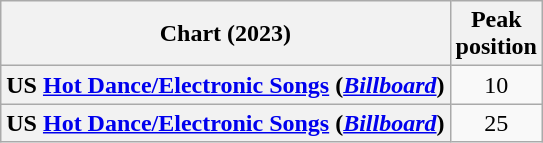<table class="wikitable sortable plainrowheaders" style="text-align:center">
<tr>
<th scope="col">Chart (2023)</th>
<th scope="col">Peak<br>position</th>
</tr>
<tr>
<th scope="row">US <a href='#'>Hot Dance/Electronic Songs</a> (<em><a href='#'>Billboard</a></em>)</th>
<td>10</td>
</tr>
<tr>
<th scope="row">US <a href='#'>Hot Dance/Electronic Songs</a> (<em><a href='#'>Billboard</a></em>)</th>
<td>25</td>
</tr>
</table>
